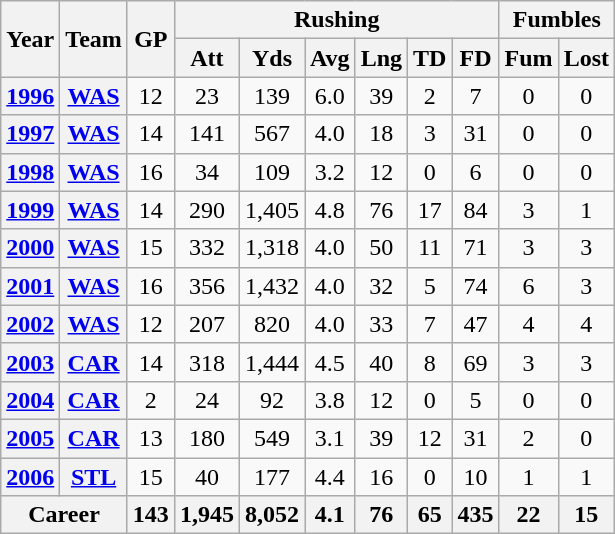<table class="wikitable" style="text-align: center;">
<tr>
<th rowspan="2">Year</th>
<th rowspan="2">Team</th>
<th rowspan="2">GP</th>
<th colspan="6">Rushing</th>
<th colspan="2">Fumbles</th>
</tr>
<tr>
<th>Att</th>
<th>Yds</th>
<th>Avg</th>
<th>Lng</th>
<th>TD</th>
<th>FD</th>
<th>Fum</th>
<th>Lost</th>
</tr>
<tr>
<th><a href='#'>1996</a></th>
<th><a href='#'>WAS</a></th>
<td>12</td>
<td>23</td>
<td>139</td>
<td>6.0</td>
<td>39</td>
<td>2</td>
<td>7</td>
<td>0</td>
<td>0</td>
</tr>
<tr>
<th><a href='#'>1997</a></th>
<th><a href='#'>WAS</a></th>
<td>14</td>
<td>141</td>
<td>567</td>
<td>4.0</td>
<td>18</td>
<td>3</td>
<td>31</td>
<td>0</td>
<td>0</td>
</tr>
<tr>
<th><a href='#'>1998</a></th>
<th><a href='#'>WAS</a></th>
<td>16</td>
<td>34</td>
<td>109</td>
<td>3.2</td>
<td>12</td>
<td>0</td>
<td>6</td>
<td>0</td>
<td>0</td>
</tr>
<tr>
<th><a href='#'>1999</a></th>
<th><a href='#'>WAS</a></th>
<td>14</td>
<td>290</td>
<td>1,405</td>
<td>4.8</td>
<td>76</td>
<td>17</td>
<td>84</td>
<td>3</td>
<td>1</td>
</tr>
<tr>
<th><a href='#'>2000</a></th>
<th><a href='#'>WAS</a></th>
<td>15</td>
<td>332</td>
<td>1,318</td>
<td>4.0</td>
<td>50</td>
<td>11</td>
<td>71</td>
<td>3</td>
<td>3</td>
</tr>
<tr>
<th><a href='#'>2001</a></th>
<th><a href='#'>WAS</a></th>
<td>16</td>
<td>356</td>
<td>1,432</td>
<td>4.0</td>
<td>32</td>
<td>5</td>
<td>74</td>
<td>6</td>
<td>3</td>
</tr>
<tr>
<th><a href='#'>2002</a></th>
<th><a href='#'>WAS</a></th>
<td>12</td>
<td>207</td>
<td>820</td>
<td>4.0</td>
<td>33</td>
<td>7</td>
<td>47</td>
<td>4</td>
<td>4</td>
</tr>
<tr>
<th><a href='#'>2003</a></th>
<th><a href='#'>CAR</a></th>
<td>14</td>
<td>318</td>
<td>1,444</td>
<td>4.5</td>
<td>40</td>
<td>8</td>
<td>69</td>
<td>3</td>
<td>3</td>
</tr>
<tr>
<th><a href='#'>2004</a></th>
<th><a href='#'>CAR</a></th>
<td>2</td>
<td>24</td>
<td>92</td>
<td>3.8</td>
<td>12</td>
<td>0</td>
<td>5</td>
<td>0</td>
<td>0</td>
</tr>
<tr>
<th><a href='#'>2005</a></th>
<th><a href='#'>CAR</a></th>
<td>13</td>
<td>180</td>
<td>549</td>
<td>3.1</td>
<td>39</td>
<td>12</td>
<td>31</td>
<td>2</td>
<td>0</td>
</tr>
<tr>
<th><a href='#'>2006</a></th>
<th><a href='#'>STL</a></th>
<td>15</td>
<td>40</td>
<td>177</td>
<td>4.4</td>
<td>16</td>
<td>0</td>
<td>10</td>
<td>1</td>
<td>1</td>
</tr>
<tr>
<th colspan="2">Career</th>
<th>143</th>
<th>1,945</th>
<th>8,052</th>
<th>4.1</th>
<th>76</th>
<th>65</th>
<th>435</th>
<th>22</th>
<th>15</th>
</tr>
</table>
